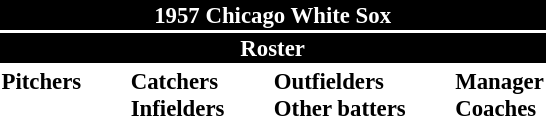<table class="toccolours" style="font-size: 95%;">
<tr>
<th colspan="10" style="background-color: black; color: white; text-align: center;">1957 Chicago White Sox</th>
</tr>
<tr>
<td colspan="10" style="background-color: black; color: white; text-align: center;"><strong>Roster</strong></td>
</tr>
<tr>
<td valign="top"><strong>Pitchers</strong><br>














</td>
<td width="25px"></td>
<td valign="top"><strong>Catchers</strong><br>


<strong>Infielders</strong>







</td>
<td width="25px"></td>
<td valign="top"><strong>Outfielders</strong><br>





<strong>Other batters</strong>


</td>
<td width="25px"></td>
<td valign="top"><strong>Manager</strong><br>
<strong>Coaches</strong>



</td>
</tr>
</table>
